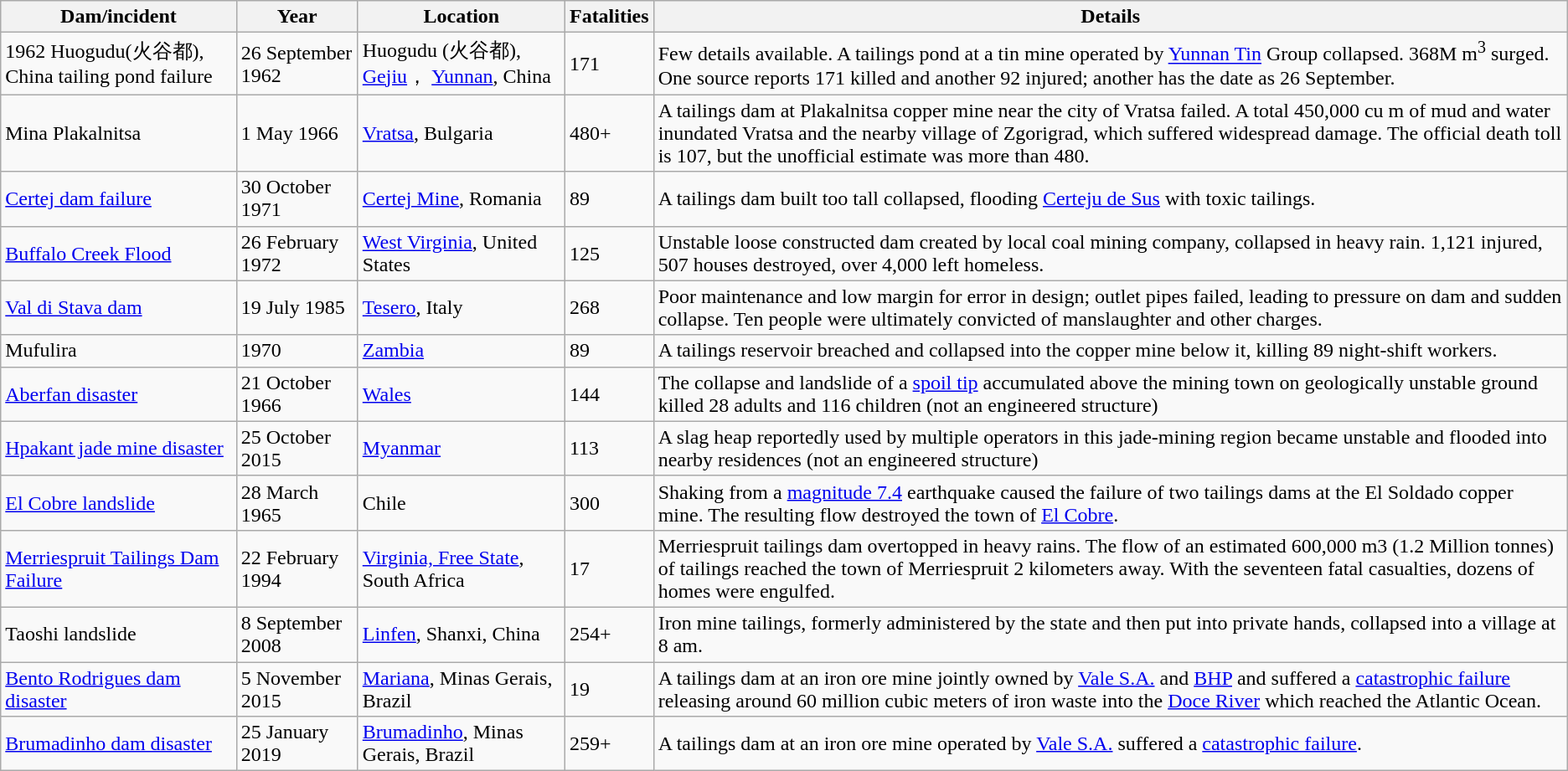<table class="wikitable sortable">
<tr>
<th scope="col">Dam/incident</th>
<th scope="col">Year</th>
<th scope="col">Location</th>
<th scope="col">Fatalities</th>
<th scope="col" class=unsortable>Details</th>
</tr>
<tr>
<td>1962 Huogudu(火谷都), China tailing pond failure</td>
<td data-sort-value="1962-09-26">26 September 1962</td>
<td>Huogudu (火谷都), <a href='#'>Gejiu</a>， <a href='#'>Yunnan</a>, China</td>
<td>171</td>
<td>Few details available. A tailings pond at a tin mine operated by <a href='#'>Yunnan Tin</a> Group collapsed. 368M m<sup>3</sup> surged. One source reports 171 killed and another 92 injured; another has the date as 26 September.</td>
</tr>
<tr>
<td>Mina Plakalnitsa</td>
<td data-sort-value="1966-05-01">1 May 1966</td>
<td><a href='#'>Vratsa</a>, Bulgaria</td>
<td data-sort-value="480">480+</td>
<td>A tailings dam at Plakalnitsa copper mine near the city of Vratsa failed. A total 450,000 cu m of mud and water inundated Vratsa and the nearby village of Zgorigrad, which suffered widespread damage. The official death toll is 107, but the unofficial estimate was more than 480.</td>
</tr>
<tr>
<td><a href='#'>Certej dam failure</a></td>
<td data-sort-value="1971-10-30">30 October 1971</td>
<td><a href='#'>Certej Mine</a>, Romania</td>
<td>89</td>
<td>A tailings dam built too tall collapsed, flooding <a href='#'>Certeju de Sus</a> with toxic tailings.</td>
</tr>
<tr>
<td><a href='#'>Buffalo Creek Flood</a></td>
<td data-sort-value="1972-02-26">26 February 1972</td>
<td><a href='#'>West Virginia</a>, United States</td>
<td>125</td>
<td>Unstable loose constructed dam created by local coal mining company, collapsed in heavy rain. 1,121 injured, 507 houses destroyed, over 4,000 left homeless.</td>
</tr>
<tr>
<td><a href='#'>Val di Stava dam</a></td>
<td data-sort-value="1985-07-18">19 July 1985</td>
<td><a href='#'>Tesero</a>, Italy</td>
<td>268</td>
<td>Poor maintenance and low margin for error in design; outlet pipes failed, leading to pressure on dam and sudden collapse. Ten people were ultimately convicted of manslaughter and other charges.</td>
</tr>
<tr>
<td>Mufulira</td>
<td data-sort-value="1970">1970</td>
<td><a href='#'>Zambia</a></td>
<td>89</td>
<td>A tailings reservoir breached and collapsed into the copper mine below it, killing 89 night-shift workers.</td>
</tr>
<tr>
<td><a href='#'>Aberfan disaster</a></td>
<td data-sort-value="1966-10-21">21 October 1966</td>
<td><a href='#'>Wales</a></td>
<td>144</td>
<td>The collapse and landslide of a <a href='#'>spoil tip</a> accumulated above the mining town on geologically unstable ground killed 28 adults and 116 children (not an engineered structure)</td>
</tr>
<tr>
<td><a href='#'>Hpakant jade mine disaster</a></td>
<td data-sort-value="2015-10-25">25 October 2015</td>
<td><a href='#'>Myanmar</a></td>
<td>113</td>
<td>A slag heap reportedly used by multiple operators in this jade-mining region became unstable and flooded into nearby residences (not an engineered structure)</td>
</tr>
<tr>
<td><a href='#'>El Cobre landslide</a></td>
<td data-sort-value="1965-03-28">28 March 1965</td>
<td>Chile</td>
<td>300</td>
<td>Shaking from a <a href='#'>magnitude 7.4</a> earthquake caused the failure of two tailings dams at the El Soldado copper mine. The resulting flow destroyed the town of <a href='#'>El Cobre</a>.</td>
</tr>
<tr>
<td><a href='#'>Merriespruit Tailings Dam Failure</a></td>
<td data-sort-value="1994-02-22">22 February 1994</td>
<td><a href='#'>Virginia, Free State</a>, South Africa</td>
<td>17</td>
<td>Merriespruit tailings dam overtopped in heavy rains. The flow of an estimated 600,000 m3 (1.2 Million tonnes) of tailings reached the town of Merriespruit 2 kilometers away. With the seventeen fatal casualties, dozens of homes were engulfed.</td>
</tr>
<tr>
<td>Taoshi landslide</td>
<td data-sort-value="2008-09-08">8 September 2008</td>
<td><a href='#'>Linfen</a>, Shanxi, China</td>
<td data-sort-value="254">254+</td>
<td>Iron mine tailings, formerly administered by the state and then put into private hands, collapsed into a village at 8 am.</td>
</tr>
<tr>
<td><a href='#'>Bento Rodrigues dam disaster</a></td>
<td data-sort-value="2015-11-05">5 November 2015</td>
<td><a href='#'>Mariana</a>, Minas Gerais, Brazil</td>
<td>19</td>
<td>A tailings dam at an iron ore mine jointly owned by <a href='#'>Vale S.A.</a> and <a href='#'>BHP</a> and suffered a <a href='#'>catastrophic failure</a> releasing around 60 million cubic meters of iron waste into the <a href='#'>Doce River</a> which reached the Atlantic Ocean.</td>
</tr>
<tr>
<td><a href='#'>Brumadinho dam disaster</a></td>
<td data-sort-value="2019-01-25">25 January 2019</td>
<td><a href='#'>Brumadinho</a>, Minas Gerais, Brazil</td>
<td data-sort-value="186">259+</td>
<td>A tailings dam at an iron ore mine operated by <a href='#'>Vale S.A.</a> suffered a <a href='#'>catastrophic failure</a>.</td>
</tr>
</table>
